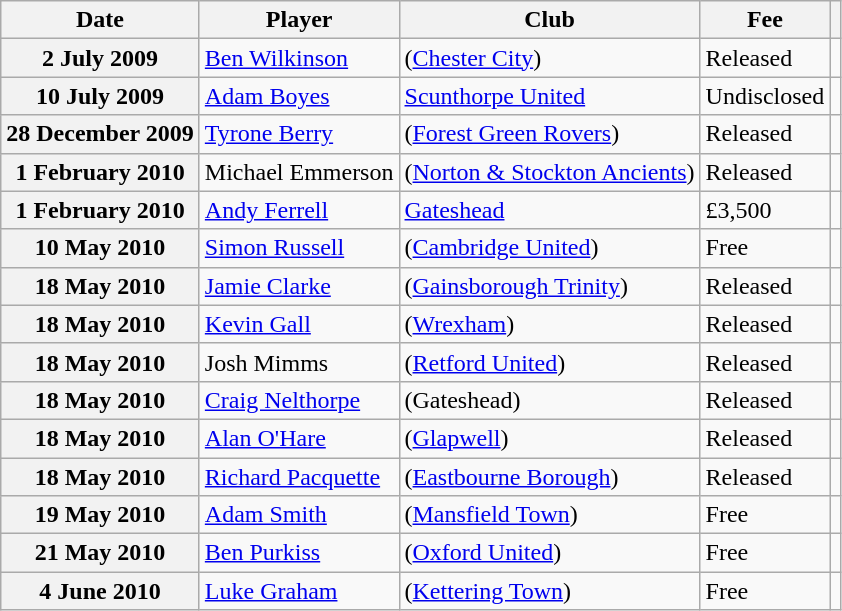<table class="wikitable plainrowheaders">
<tr>
<th scope="col">Date</th>
<th scope="col">Player</th>
<th scope="col">Club</th>
<th scope="col">Fee</th>
<th scope="col" class="unsortable"></th>
</tr>
<tr>
<th scope="row">2 July 2009</th>
<td><a href='#'>Ben Wilkinson</a></td>
<td>(<a href='#'>Chester City</a>)</td>
<td>Released</td>
<td style="text-align:center;"></td>
</tr>
<tr>
<th scope="row">10 July 2009</th>
<td><a href='#'>Adam Boyes</a></td>
<td><a href='#'>Scunthorpe United</a></td>
<td>Undisclosed</td>
<td style="text-align:center;"></td>
</tr>
<tr>
<th scope="row">28 December 2009</th>
<td><a href='#'>Tyrone Berry</a></td>
<td>(<a href='#'>Forest Green Rovers</a>)</td>
<td>Released</td>
<td style="text-align:center;"></td>
</tr>
<tr>
<th scope="row">1 February 2010</th>
<td>Michael Emmerson</td>
<td>(<a href='#'>Norton & Stockton Ancients</a>)</td>
<td>Released</td>
<td style="text-align:center;"></td>
</tr>
<tr>
<th scope="row">1 February 2010</th>
<td><a href='#'>Andy Ferrell</a></td>
<td><a href='#'>Gateshead</a></td>
<td>£3,500</td>
<td style="text-align:center;"></td>
</tr>
<tr>
<th scope="row">10 May 2010</th>
<td><a href='#'>Simon Russell</a></td>
<td>(<a href='#'>Cambridge United</a>)</td>
<td>Free</td>
<td style="text-align:center;"></td>
</tr>
<tr>
<th scope="row">18 May 2010</th>
<td><a href='#'>Jamie Clarke</a></td>
<td>(<a href='#'>Gainsborough Trinity</a>)</td>
<td>Released</td>
<td style="text-align:center;"></td>
</tr>
<tr>
<th scope="row">18 May 2010</th>
<td><a href='#'>Kevin Gall</a></td>
<td>(<a href='#'>Wrexham</a>)</td>
<td>Released</td>
<td style="text-align:center;"></td>
</tr>
<tr>
<th scope="row">18 May 2010</th>
<td>Josh Mimms</td>
<td>(<a href='#'>Retford United</a>)</td>
<td>Released</td>
<td style="text-align:center;"></td>
</tr>
<tr>
<th scope="row">18 May 2010</th>
<td><a href='#'>Craig Nelthorpe</a></td>
<td>(Gateshead)</td>
<td>Released</td>
<td style="text-align:center;"></td>
</tr>
<tr>
<th scope="row">18 May 2010</th>
<td><a href='#'>Alan O'Hare</a></td>
<td>(<a href='#'>Glapwell</a>)</td>
<td>Released</td>
<td style="text-align:center;"></td>
</tr>
<tr>
<th scope="row">18 May 2010</th>
<td><a href='#'>Richard Pacquette</a></td>
<td>(<a href='#'>Eastbourne Borough</a>)</td>
<td>Released</td>
<td style="text-align:center;"></td>
</tr>
<tr>
<th scope="row">19 May 2010</th>
<td><a href='#'>Adam Smith</a></td>
<td>(<a href='#'>Mansfield Town</a>)</td>
<td>Free</td>
<td style="text-align:center;"></td>
</tr>
<tr>
<th scope="row">21 May 2010</th>
<td><a href='#'>Ben Purkiss</a></td>
<td>(<a href='#'>Oxford United</a>)</td>
<td>Free</td>
<td style="text-align:center;"></td>
</tr>
<tr>
<th scope="row">4 June 2010</th>
<td><a href='#'>Luke Graham</a></td>
<td>(<a href='#'>Kettering Town</a>)</td>
<td>Free</td>
<td style="text-align:center;"></td>
</tr>
</table>
